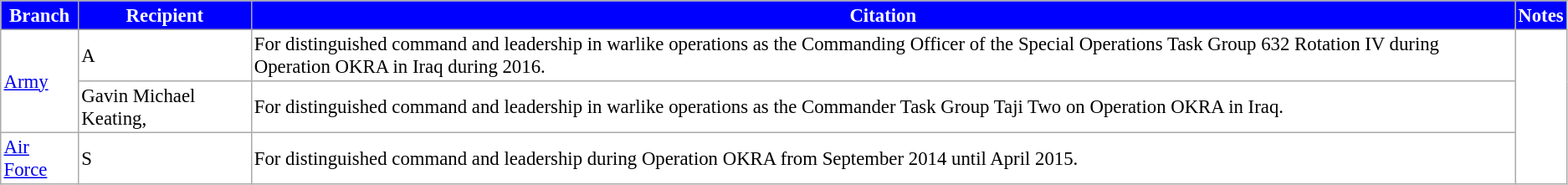<table border="2" cellpadding="2" cellspacing="0" style="margin: 1em 1em 1em 0; border: 1px #aaa solid; font-size:95%; border-collapse: collapse;">
<tr style="background: blue; color: white">
<th>Branch</th>
<th>Recipient</th>
<th>Citation</th>
<th>Notes</th>
</tr>
<tr>
<td rowspan=2><a href='#'>Army</a></td>
<td> A</td>
<td>For distinguished command and leadership in warlike operations as the Commanding Officer of the Special Operations Task Group 632 Rotation IV during Operation OKRA in Iraq during 2016.</td>
<td rowspan=3></td>
</tr>
<tr>
<td> Gavin Michael Keating, </td>
<td>For distinguished command and leadership in warlike operations as the Commander Task Group Taji Two on Operation OKRA in Iraq.</td>
</tr>
<tr>
<td><a href='#'>Air Force</a></td>
<td> S</td>
<td>For distinguished command and leadership during Operation OKRA from September 2014 until April 2015.</td>
</tr>
</table>
